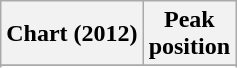<table class="wikitable sortable">
<tr>
<th>Chart (2012)</th>
<th>Peak<br>position</th>
</tr>
<tr>
</tr>
<tr>
</tr>
<tr>
</tr>
</table>
